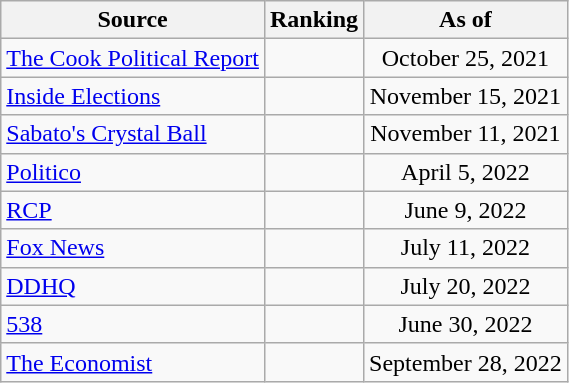<table class="wikitable" style="text-align:center">
<tr>
<th>Source</th>
<th>Ranking</th>
<th>As of</th>
</tr>
<tr>
<td align=left><a href='#'>The Cook Political Report</a></td>
<td></td>
<td>October 25, 2021</td>
</tr>
<tr>
<td align=left><a href='#'>Inside Elections</a></td>
<td></td>
<td>November 15, 2021</td>
</tr>
<tr>
<td align=left><a href='#'>Sabato's Crystal Ball</a></td>
<td></td>
<td>November 11, 2021</td>
</tr>
<tr>
<td align="left"><a href='#'>Politico</a></td>
<td></td>
<td>April 5, 2022</td>
</tr>
<tr>
<td align="left"><a href='#'>RCP</a></td>
<td></td>
<td>June 9, 2022</td>
</tr>
<tr>
<td align=left><a href='#'>Fox News</a></td>
<td></td>
<td>July 11, 2022</td>
</tr>
<tr>
<td align="left"><a href='#'>DDHQ</a></td>
<td></td>
<td>July 20, 2022</td>
</tr>
<tr>
<td align="left"><a href='#'>538</a></td>
<td></td>
<td>June 30, 2022</td>
</tr>
<tr>
<td align="left"><a href='#'>The Economist</a></td>
<td></td>
<td>September 28, 2022</td>
</tr>
</table>
